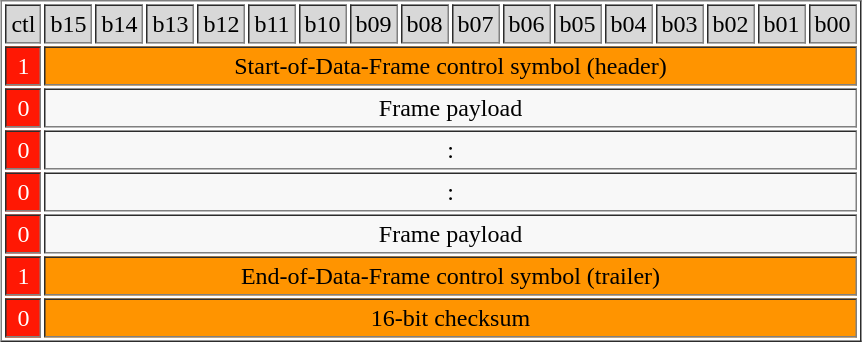<table border="1" cellpadding="3" style="margin: 1em auto 1em auto">
<tr style="background:#D8D8D8; color:black">
<td align="center background:#FF1804;">ctl</td>
<td>b15</td>
<td>b14</td>
<td>b13</td>
<td>b12</td>
<td>b11</td>
<td>b10</td>
<td>b09</td>
<td>b08</td>
<td>b07</td>
<td>b06</td>
<td>b05</td>
<td>b04</td>
<td>b03</td>
<td>b02</td>
<td>b01</td>
<td>b00</td>
</tr>
<tr style="background:#FF9400; color:black" align="center">
<td style="background:#FF1804; color:white">1</td>
<td colspan="16">Start-of-Data-Frame control symbol (header)</td>
</tr>
<tr style="background:#F8F8F8; color:black" align="center">
<td style="background:#FF1804; color:white">0</td>
<td colspan="16">Frame payload</td>
</tr>
<tr style="background:#F8F8F8; color:black" align="center">
<td style="background:#FF1804; color:white">0</td>
<td colspan="16">:</td>
</tr>
<tr style="background:#F8F8F8; color:black" align="center">
<td style="background:#FF1804; color:white">0</td>
<td colspan="16">:</td>
</tr>
<tr style="background:#F8F8F8; color:black" align="center">
<td style="background:#FF1804; color:white">0</td>
<td colspan="16">Frame payload</td>
</tr>
<tr style="background:#FF9400; color:black" align="center">
<td style="background:#FF1804; color:white">1</td>
<td colspan="16">End-of-Data-Frame control symbol (trailer)</td>
</tr>
<tr style="background:#FF9400; color:black" align="center">
<td style="background:#FF1804; color:white">0</td>
<td colspan="16">16-bit checksum</td>
</tr>
</table>
